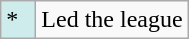<table class="wikitable">
<tr>
<td style="background:#CFECEC; width:1em">*</td>
<td>Led the league</td>
</tr>
</table>
